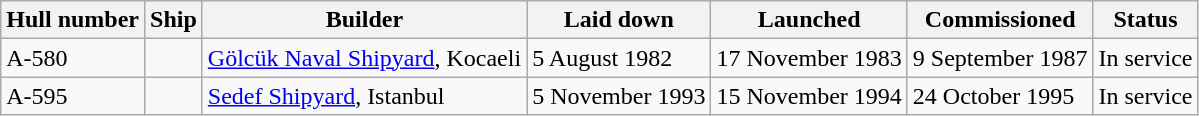<table class="wikitable" border="1">
<tr>
<th>Hull number</th>
<th>Ship</th>
<th>Builder</th>
<th>Laid down</th>
<th>Launched</th>
<th>Commissioned</th>
<th>Status</th>
</tr>
<tr>
<td>A-580</td>
<td></td>
<td><a href='#'>Gölcük Naval Shipyard</a>, Kocaeli</td>
<td>5 August 1982</td>
<td>17 November 1983</td>
<td>9 September 1987</td>
<td>In service</td>
</tr>
<tr>
<td>A-595</td>
<td></td>
<td><a href='#'>Sedef Shipyard</a>, Istanbul</td>
<td>5 November 1993</td>
<td>15 November 1994</td>
<td>24 October 1995</td>
<td>In service</td>
</tr>
</table>
